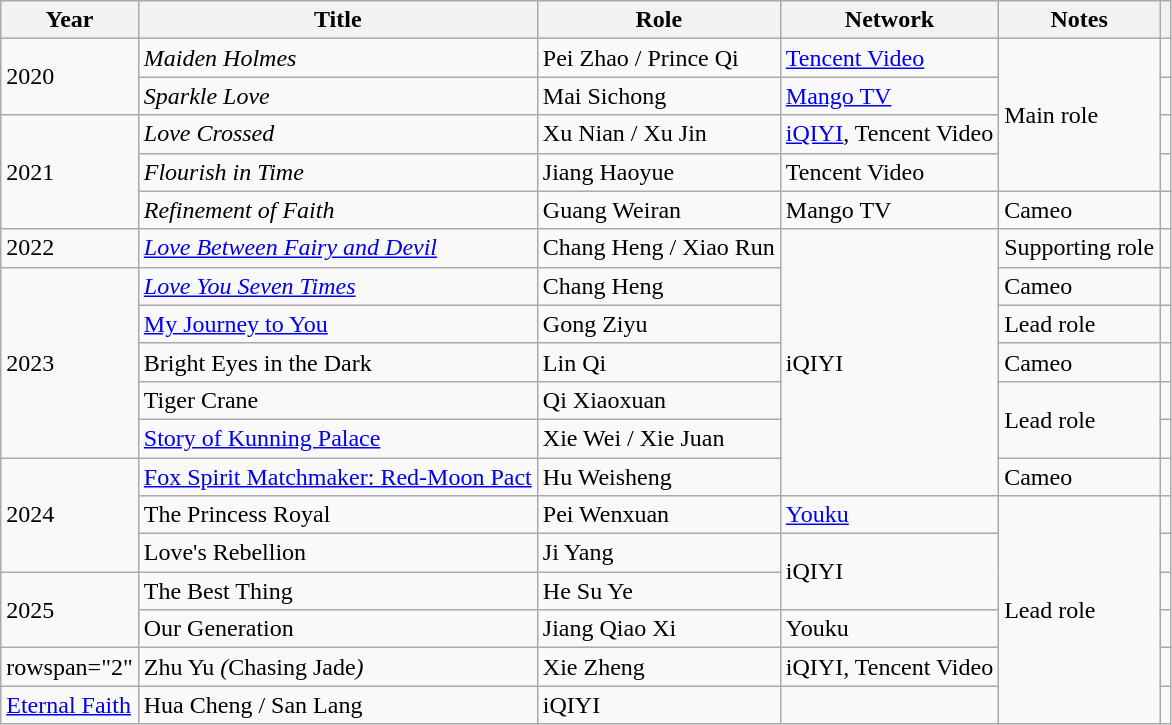<table class="wikitable sortable plainrowheaders">
<tr>
<th scope="col">Year</th>
<th scope="col">Title</th>
<th scope="col">Role</th>
<th scope="col">Network</th>
<th scope="col">Notes</th>
<th scope="col" class="unsortable"></th>
</tr>
<tr>
<td rowspan="2">2020</td>
<td><em>Maiden Holmes</em></td>
<td>Pei Zhao / Prince Qi</td>
<td><a href='#'>Tencent Video</a></td>
<td rowspan="4">Main role</td>
<td></td>
</tr>
<tr>
<td><em>Sparkle Love</em></td>
<td>Mai Sichong</td>
<td><a href='#'>Mango TV</a></td>
<td></td>
</tr>
<tr>
<td rowspan="3">2021</td>
<td><em>Love Crossed</em></td>
<td>Xu Nian / Xu Jin</td>
<td><a href='#'>iQIYI</a>, Tencent Video</td>
<td></td>
</tr>
<tr>
<td><em>Flourish in Time</em></td>
<td>Jiang Haoyue</td>
<td>Tencent Video</td>
<td></td>
</tr>
<tr>
<td><em>Refinement of Faith</em></td>
<td>Guang Weiran</td>
<td>Mango TV</td>
<td>Cameo</td>
<td></td>
</tr>
<tr>
<td>2022</td>
<td><em><a href='#'>Love Between Fairy and Devil</a></em></td>
<td>Chang Heng / Xiao Run</td>
<td rowspan="7">iQIYI</td>
<td>Supporting role</td>
<td></td>
</tr>
<tr>
<td rowspan="5">2023</td>
<td><em><a href='#'>Love You Seven Times</a></td>
<td>Chang Heng</td>
<td>Cameo</td>
<td></td>
</tr>
<tr>
<td></em><a href='#'>My Journey to You</a><em></td>
<td>Gong Ziyu</td>
<td>Lead role</td>
<td></td>
</tr>
<tr>
<td></em>Bright Eyes in the Dark<em></td>
<td>Lin Qi</td>
<td>Cameo</td>
<td></td>
</tr>
<tr>
<td></em>Tiger Crane<em></td>
<td>Qi Xiaoxuan</td>
<td rowspan="2">Lead role</td>
<td></td>
</tr>
<tr>
<td></em><a href='#'>Story of Kunning Palace</a><em></td>
<td>Xie Wei / Xie Juan</td>
<td></td>
</tr>
<tr>
<td rowspan="3">2024</td>
<td></em><a href='#'>Fox Spirit Matchmaker: Red-Moon Pact</a><em></td>
<td>Hu Weisheng</td>
<td>Cameo</td>
<td></td>
</tr>
<tr>
<td></em>The Princess Royal<em></td>
<td>Pei Wenxuan</td>
<td><a href='#'>Youku</a></td>
<td rowspan="6">Lead role</td>
<td></td>
</tr>
<tr>
<td></em>Love's Rebellion<em></td>
<td>Ji Yang</td>
<td rowspan="2">iQIYI</td>
<td></td>
</tr>
<tr>
<td rowspan="2">2025</td>
<td></em>The Best Thing<em></td>
<td>He Su Ye</td>
<td></td>
</tr>
<tr>
<td></em>Our Generation<em></td>
<td>Jiang Qiao Xi</td>
<td>Youku</td>
<td></td>
</tr>
<tr>
<td>rowspan="2" </td>
<td></em>Zhu Yu<em> (</em>Chasing Jade<em>)</td>
<td>Xie Zheng</td>
<td>iQIYI, Tencent Video</td>
<td></td>
</tr>
<tr>
<td></em><a href='#'>Eternal Faith</a><em></td>
<td>Hua Cheng / San Lang</td>
<td>iQIYI</td>
<td></td>
</tr>
</table>
